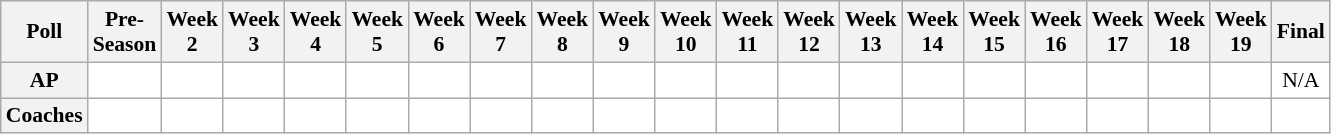<table class="wikitable" style="white-space:nowrap;font-size:90%">
<tr>
<th>Poll</th>
<th>Pre-<br>Season</th>
<th>Week<br>2</th>
<th>Week<br>3</th>
<th>Week<br>4</th>
<th>Week<br>5</th>
<th>Week<br>6</th>
<th>Week<br>7</th>
<th>Week<br>8</th>
<th>Week<br>9</th>
<th>Week<br>10</th>
<th>Week<br>11</th>
<th>Week<br>12</th>
<th>Week<br>13</th>
<th>Week<br>14</th>
<th>Week<br>15</th>
<th>Week<br>16</th>
<th>Week<br>17</th>
<th>Week<br>18</th>
<th>Week<br>19</th>
<th>Final</th>
</tr>
<tr style="text-align:center;">
<th>AP</th>
<td style="background:#FFF;"></td>
<td style="background:#FFF;"></td>
<td style="background:#FFF;"></td>
<td style="background:#FFF;"></td>
<td style="background:#FFF;"></td>
<td style="background:#FFF;"></td>
<td style="background:#FFF;"></td>
<td style="background:#FFF;"></td>
<td style="background:#FFF;"></td>
<td style="background:#FFF;"></td>
<td style="background:#FFF;"></td>
<td style="background:#FFF;"></td>
<td style="background:#FFF;"></td>
<td style="background:#FFF;"></td>
<td style="background:#FFF;"></td>
<td style="background:#FFF;"></td>
<td style="background:#FFF;"></td>
<td style="background:#FFF;"></td>
<td style="background:#FFF;"></td>
<td style="background:#FFF;">N/A</td>
</tr>
<tr style="text-align:center;">
<th>Coaches</th>
<td style="background:#FFF;"></td>
<td style="background:#FFF;"></td>
<td style="background:#FFF;"></td>
<td style="background:#FFF;"></td>
<td style="background:#FFF;"></td>
<td style="background:#FFF;"></td>
<td style="background:#FFF;"></td>
<td style="background:#FFF;"></td>
<td style="background:#FFF;"></td>
<td style="background:#FFF;"></td>
<td style="background:#FFF;"></td>
<td style="background:#FFF;"></td>
<td style="background:#FFF;"></td>
<td style="background:#FFF;"></td>
<td style="background:#FFF;"></td>
<td style="background:#FFF;"></td>
<td style="background:#FFF;"></td>
<td style="background:#FFF;"></td>
<td style="background:#FFF;"></td>
<td style="background:#FFF;"></td>
</tr>
</table>
